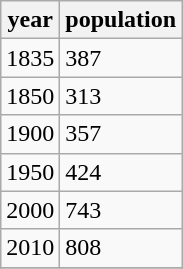<table class="wikitable">
<tr>
<th>year</th>
<th>population</th>
</tr>
<tr>
<td>1835</td>
<td>387</td>
</tr>
<tr>
<td>1850</td>
<td>313</td>
</tr>
<tr>
<td>1900</td>
<td>357</td>
</tr>
<tr>
<td>1950</td>
<td>424</td>
</tr>
<tr>
<td>2000</td>
<td>743</td>
</tr>
<tr>
<td>2010</td>
<td>808</td>
</tr>
<tr>
</tr>
</table>
